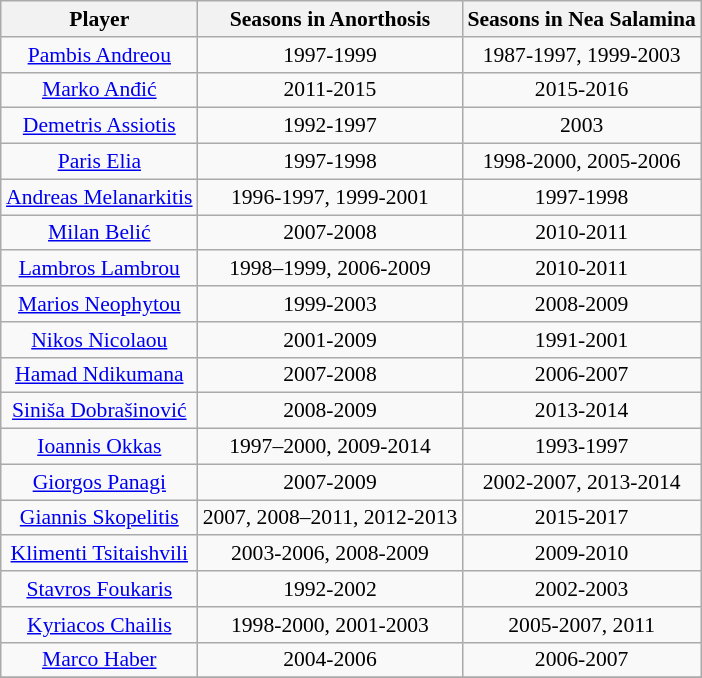<table class="wikitable" style="margin:1em auto; text-align:center; font-size:90%">
<tr>
<th>Player</th>
<th>Seasons in Anorthosis</th>
<th>Seasons in Nea Salamina</th>
</tr>
<tr>
<td><a href='#'>Pambis Andreou</a></td>
<td>1997-1999</td>
<td>1987-1997, 1999-2003</td>
</tr>
<tr>
<td><a href='#'>Marko Anđić</a></td>
<td>2011-2015</td>
<td>2015-2016</td>
</tr>
<tr>
<td><a href='#'>Demetris Assiotis</a></td>
<td>1992-1997</td>
<td>2003</td>
</tr>
<tr>
<td><a href='#'>Paris Elia</a></td>
<td>1997-1998</td>
<td>1998-2000, 2005-2006</td>
</tr>
<tr>
<td><a href='#'>Andreas Melanarkitis</a></td>
<td>1996-1997, 1999-2001</td>
<td>1997-1998</td>
</tr>
<tr>
<td><a href='#'>Milan Belić</a></td>
<td>2007-2008</td>
<td>2010-2011</td>
</tr>
<tr>
<td><a href='#'>Lambros Lambrou</a></td>
<td>1998–1999, 2006-2009</td>
<td>2010-2011</td>
</tr>
<tr>
<td><a href='#'>Marios Neophytou</a></td>
<td>1999-2003</td>
<td>2008-2009</td>
</tr>
<tr>
<td><a href='#'>Nikos Nicolaou</a></td>
<td>2001-2009</td>
<td>1991-2001</td>
</tr>
<tr>
<td><a href='#'>Hamad Ndikumana</a></td>
<td>2007-2008</td>
<td>2006-2007</td>
</tr>
<tr>
<td><a href='#'>Siniša Dobrašinović</a></td>
<td>2008-2009</td>
<td>2013-2014</td>
</tr>
<tr>
<td><a href='#'>Ioannis Okkas</a></td>
<td>1997–2000, 2009-2014</td>
<td>1993-1997</td>
</tr>
<tr>
<td><a href='#'>Giorgos Panagi</a></td>
<td>2007-2009</td>
<td>2002-2007, 2013-2014</td>
</tr>
<tr>
<td><a href='#'>Giannis Skopelitis</a></td>
<td>2007, 2008–2011, 2012-2013</td>
<td>2015-2017</td>
</tr>
<tr>
<td><a href='#'>Klimenti Tsitaishvili</a></td>
<td>2003-2006, 2008-2009</td>
<td>2009-2010</td>
</tr>
<tr>
<td><a href='#'>Stavros Foukaris</a></td>
<td>1992-2002</td>
<td>2002-2003</td>
</tr>
<tr>
<td><a href='#'>Kyriacos Chailis</a></td>
<td>1998-2000, 2001-2003</td>
<td>2005-2007, 2011</td>
</tr>
<tr>
<td><a href='#'>Marco Haber</a></td>
<td>2004-2006</td>
<td>2006-2007</td>
</tr>
<tr>
</tr>
</table>
